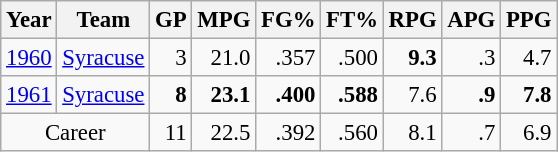<table class="wikitable sortable" style="font-size:95%; text-align:right;">
<tr>
<th>Year</th>
<th>Team</th>
<th>GP</th>
<th>MPG</th>
<th>FG%</th>
<th>FT%</th>
<th>RPG</th>
<th>APG</th>
<th>PPG</th>
</tr>
<tr>
<td style="text-align:left;"><a href='#'>1960</a></td>
<td style="text-align:left;"><a href='#'>Syracuse</a></td>
<td>3</td>
<td>21.0</td>
<td>.357</td>
<td>.500</td>
<td><strong>9.3</strong></td>
<td>.3</td>
<td>4.7</td>
</tr>
<tr>
<td style="text-align:left;"><a href='#'>1961</a></td>
<td style="text-align:left;"><a href='#'>Syracuse</a></td>
<td><strong>8</strong></td>
<td><strong>23.1</strong></td>
<td><strong>.400</strong></td>
<td><strong>.588</strong></td>
<td>7.6</td>
<td><strong>.9</strong></td>
<td><strong>7.8</strong></td>
</tr>
<tr class="sortbottom">
<td style="text-align:center;" colspan="2">Career</td>
<td>11</td>
<td>22.5</td>
<td>.392</td>
<td>.560</td>
<td>8.1</td>
<td>.7</td>
<td>6.9</td>
</tr>
</table>
